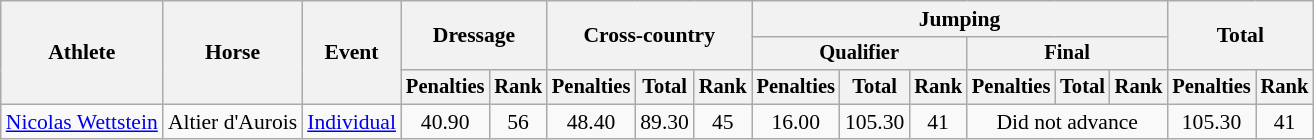<table class=wikitable style="font-size:90%">
<tr>
<th rowspan="3">Athlete</th>
<th rowspan="3">Horse</th>
<th rowspan="3">Event</th>
<th colspan="2" rowspan="2">Dressage</th>
<th colspan="3" rowspan="2">Cross-country</th>
<th colspan="6">Jumping</th>
<th colspan="2" rowspan="2">Total</th>
</tr>
<tr style="font-size:95%">
<th colspan="3">Qualifier</th>
<th colspan="3">Final</th>
</tr>
<tr style="font-size:95%">
<th>Penalties</th>
<th>Rank</th>
<th>Penalties</th>
<th>Total</th>
<th>Rank</th>
<th>Penalties</th>
<th>Total</th>
<th>Rank</th>
<th>Penalties</th>
<th>Total</th>
<th>Rank</th>
<th>Penalties</th>
<th>Rank</th>
</tr>
<tr align=center>
<td align=left><a href='#'>Nicolas Wettstein</a></td>
<td align=left>Altier d'Aurois</td>
<td align=left><a href='#'>Individual</a></td>
<td>40.90</td>
<td>56</td>
<td>48.40</td>
<td>89.30</td>
<td>45</td>
<td>16.00</td>
<td>105.30</td>
<td>41</td>
<td colspan="3">Did not advance</td>
<td>105.30</td>
<td>41</td>
</tr>
</table>
